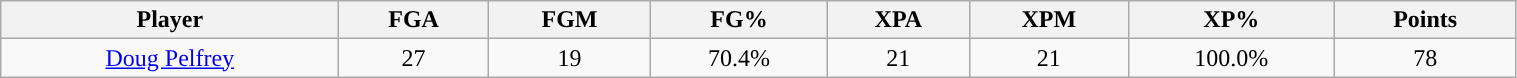<table class="wikitable" width="80%" style="text-align:center">
<tr>
<th>Player</th>
<th>FGA</th>
<th>FGM</th>
<th>FG%</th>
<th>XPA</th>
<th>XPM</th>
<th>XP%</th>
<th>Points</th>
</tr>
<tr>
<td><a href='#'>Doug Pelfrey</a></td>
<td>27</td>
<td>19</td>
<td>70.4%</td>
<td>21</td>
<td>21</td>
<td>100.0%</td>
<td>78</td>
</tr>
</table>
